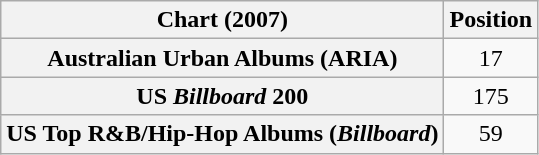<table class="wikitable sortable plainrowheaders" style="text-align:center">
<tr>
<th scope="col">Chart (2007)</th>
<th scope="col">Position</th>
</tr>
<tr>
<th scope="row">Australian Urban Albums (ARIA)</th>
<td>17</td>
</tr>
<tr>
<th scope="row">US <em>Billboard</em> 200</th>
<td>175</td>
</tr>
<tr>
<th scope="row">US Top R&B/Hip-Hop Albums (<em>Billboard</em>)</th>
<td>59</td>
</tr>
</table>
